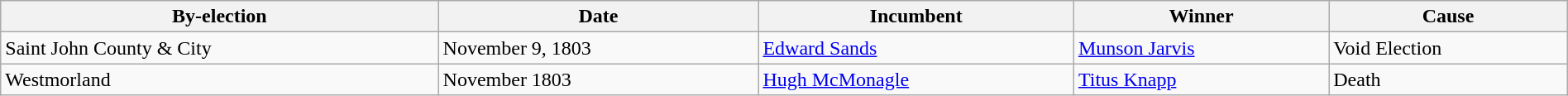<table class=wikitable style="width:100%">
<tr>
<th>By-election</th>
<th>Date</th>
<th>Incumbent</th>
<th>Winner</th>
<th>Cause</th>
</tr>
<tr>
<td>Saint John County & City</td>
<td>November 9, 1803</td>
<td><a href='#'>Edward Sands</a></td>
<td><a href='#'>Munson Jarvis</a></td>
<td>Void Election</td>
</tr>
<tr>
<td>Westmorland</td>
<td>November 1803</td>
<td><a href='#'>Hugh McMonagle</a></td>
<td><a href='#'>Titus Knapp</a></td>
<td>Death</td>
</tr>
</table>
